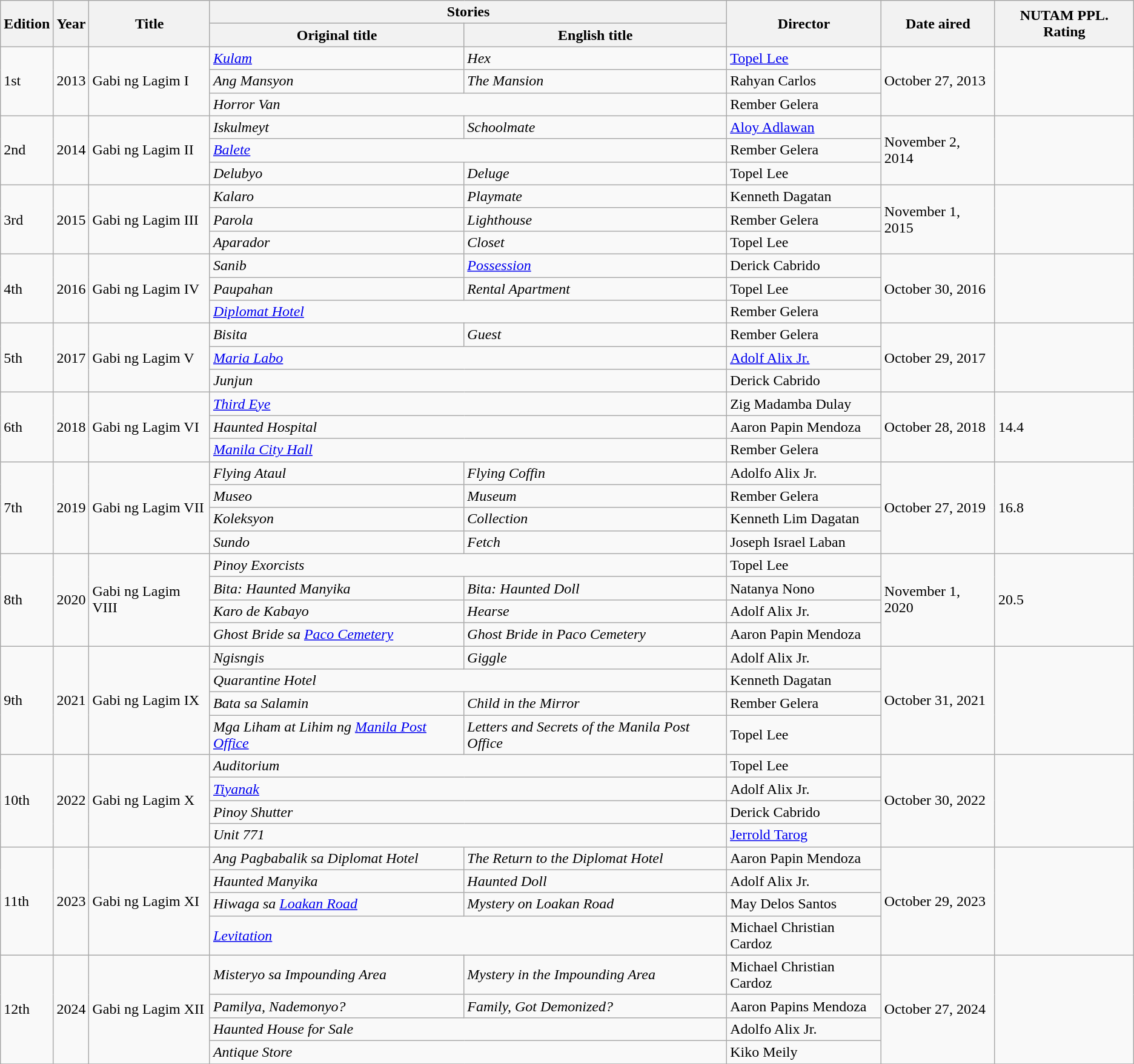<table class="wikitable">
<tr>
<th rowspan="2">Edition</th>
<th rowspan="2">Year</th>
<th rowspan="2">Title</th>
<th colspan="2">Stories</th>
<th rowspan="2">Director</th>
<th rowspan="2">Date aired</th>
<th rowspan="2">NUTAM PPL. Rating</th>
</tr>
<tr>
<th>Original title</th>
<th>English title</th>
</tr>
<tr>
<td rowspan="3">1st</td>
<td rowspan="3">2013</td>
<td rowspan="3">Gabi ng Lagim I</td>
<td><em><a href='#'>Kulam</a></em></td>
<td><em>Hex</em></td>
<td><a href='#'>Topel Lee</a></td>
<td rowspan="3">October 27, 2013</td>
<td rowspan="3"></td>
</tr>
<tr>
<td><em>Ang Mansyon</em></td>
<td><em>The Mansion</em></td>
<td>Rahyan Carlos</td>
</tr>
<tr>
<td colspan="2"><em>Horror Van</em></td>
<td>Rember Gelera</td>
</tr>
<tr>
<td rowspan="3">2nd</td>
<td rowspan="3">2014</td>
<td rowspan="3">Gabi ng Lagim II</td>
<td><em>Iskulmeyt</em></td>
<td><em>Schoolmate</em></td>
<td><a href='#'>Aloy Adlawan</a></td>
<td rowspan="3">November 2, 2014</td>
<td rowspan="3"></td>
</tr>
<tr>
<td colspan="2"><em><a href='#'>Balete</a></em></td>
<td>Rember Gelera</td>
</tr>
<tr>
<td><em>Delubyo</em></td>
<td><em>Deluge</em></td>
<td>Topel Lee</td>
</tr>
<tr>
<td rowspan="3">3rd</td>
<td rowspan="3">2015</td>
<td rowspan="3">Gabi ng Lagim III</td>
<td><em>Kalaro</em></td>
<td><em>Playmate</em></td>
<td>Kenneth Dagatan</td>
<td rowspan="3">November 1, 2015</td>
<td rowspan="3"></td>
</tr>
<tr>
<td><em>Parola</em></td>
<td><em>Lighthouse</em></td>
<td>Rember Gelera</td>
</tr>
<tr>
<td><em>Aparador</em></td>
<td><em>Closet</em></td>
<td>Topel Lee</td>
</tr>
<tr>
<td rowspan="3">4th</td>
<td rowspan="3">2016</td>
<td rowspan="3">Gabi ng Lagim IV</td>
<td><em>Sanib</em></td>
<td><a href='#'><em>Possession</em></a></td>
<td>Derick Cabrido</td>
<td rowspan="3">October 30, 2016</td>
<td rowspan="3"></td>
</tr>
<tr>
<td><em>Paupahan</em></td>
<td><em>Rental Apartment</em></td>
<td>Topel Lee</td>
</tr>
<tr>
<td colspan="2"><em><a href='#'>Diplomat Hotel</a></em></td>
<td>Rember Gelera</td>
</tr>
<tr>
<td rowspan="3">5th</td>
<td rowspan="3">2017</td>
<td rowspan="3">Gabi ng Lagim V</td>
<td><em>Bisita</em></td>
<td><em>Guest</em></td>
<td>Rember Gelera</td>
<td rowspan="3">October 29, 2017</td>
<td rowspan="3"></td>
</tr>
<tr>
<td colspan="2"><em><a href='#'>Maria Labo</a></em></td>
<td><a href='#'>Adolf Alix Jr.</a></td>
</tr>
<tr>
<td colspan="2"><em>Junjun</em></td>
<td>Derick Cabrido</td>
</tr>
<tr>
<td rowspan="3">6th</td>
<td rowspan="3">2018</td>
<td rowspan="3">Gabi ng Lagim VI</td>
<td colspan="2"><em><a href='#'>Third Eye</a></em></td>
<td>Zig Madamba Dulay</td>
<td rowspan="3">October 28, 2018</td>
<td rowspan="3">14.4</td>
</tr>
<tr>
<td colspan="2"><em>Haunted Hospital</em></td>
<td>Aaron Papin Mendoza</td>
</tr>
<tr>
<td colspan="2"><em><a href='#'>Manila City Hall</a></em></td>
<td>Rember Gelera</td>
</tr>
<tr>
<td rowspan="4">7th</td>
<td rowspan="4">2019</td>
<td rowspan="4">Gabi ng Lagim VII</td>
<td><em>Flying Ataul</em></td>
<td><em>Flying Coffin</em></td>
<td>Adolfo Alix Jr.</td>
<td rowspan="4">October 27, 2019</td>
<td rowspan="4">16.8</td>
</tr>
<tr>
<td><em>Museo</em></td>
<td><em>Museum</em></td>
<td>Rember Gelera</td>
</tr>
<tr>
<td><em>Koleksyon</em></td>
<td><em>Collection</em></td>
<td>Kenneth Lim Dagatan</td>
</tr>
<tr>
<td><em>Sundo</em></td>
<td><em>Fetch</em></td>
<td>Joseph Israel Laban</td>
</tr>
<tr>
<td rowspan="4">8th</td>
<td rowspan="4">2020</td>
<td rowspan="4">Gabi ng Lagim VIII</td>
<td colspan="2"><em>Pinoy Exorcists</em></td>
<td>Topel Lee</td>
<td rowspan="4">November 1, 2020</td>
<td rowspan="4">20.5</td>
</tr>
<tr>
<td><em>Bita: Haunted Manyika</em></td>
<td><em>Bita: Haunted Doll</em></td>
<td>Natanya Nono</td>
</tr>
<tr>
<td><em>Karo de Kabayo</em></td>
<td><em>Hearse</em></td>
<td>Adolf Alix Jr.</td>
</tr>
<tr>
<td><em>Ghost Bride sa <a href='#'>Paco Cemetery</a></em></td>
<td><em>Ghost Bride in Paco Cemetery</em></td>
<td>Aaron Papin Mendoza</td>
</tr>
<tr>
<td rowspan="4">9th</td>
<td rowspan="4">2021</td>
<td rowspan="4">Gabi ng Lagim IX</td>
<td><em>Ngisngis</em></td>
<td><em>Giggle</em></td>
<td>Adolf Alix Jr.</td>
<td rowspan="4">October 31, 2021</td>
<td rowspan="4"></td>
</tr>
<tr>
<td colspan="2"><em>Quarantine Hotel</em></td>
<td>Kenneth Dagatan</td>
</tr>
<tr>
<td><em>Bata sa Salamin</em></td>
<td><em>Child in the Mirror</em></td>
<td>Rember Gelera</td>
</tr>
<tr>
<td><em>Mga Liham at Lihim ng <a href='#'>Manila Post Office</a></em></td>
<td><em>Letters and Secrets of the Manila Post Office</em></td>
<td>Topel Lee</td>
</tr>
<tr>
<td rowspan="4">10th</td>
<td rowspan="4">2022</td>
<td rowspan="4">Gabi ng Lagim X</td>
<td colspan="2"><em>Auditorium</em></td>
<td>Topel Lee</td>
<td rowspan="4">October 30, 2022</td>
<td rowspan="4"></td>
</tr>
<tr>
<td colspan="2"><em><a href='#'>Tiyanak</a></em></td>
<td>Adolf Alix Jr.</td>
</tr>
<tr>
<td colspan="2"><em>Pinoy Shutter</em></td>
<td>Derick Cabrido</td>
</tr>
<tr>
<td colspan="2"><em>Unit 771</em></td>
<td><a href='#'>Jerrold Tarog</a></td>
</tr>
<tr>
<td rowspan="4">11th</td>
<td rowspan="4">2023</td>
<td rowspan="4">Gabi ng Lagim XI</td>
<td><em>Ang Pagbabalik sa Diplomat Hotel</em></td>
<td><em>The Return to the Diplomat Hotel</em></td>
<td>Aaron Papin Mendoza</td>
<td rowspan="4">October 29, 2023</td>
<td rowspan="4"></td>
</tr>
<tr>
<td><em>Haunted Manyika</em></td>
<td><em>Haunted Doll</em></td>
<td>Adolf Alix Jr.</td>
</tr>
<tr>
<td><em>Hiwaga sa <a href='#'>Loakan Road</a></em></td>
<td><em>Mystery on Loakan Road</em></td>
<td>May Delos Santos</td>
</tr>
<tr>
<td colspan="2"><em><a href='#'>Levitation</a></em></td>
<td>Michael Christian Cardoz</td>
</tr>
<tr>
<td rowspan="4">12th</td>
<td rowspan="4">2024</td>
<td rowspan="4">Gabi ng Lagim XII</td>
<td><em>Misteryo sa Impounding Area</em></td>
<td><em>Mystery in the Impounding Area</em></td>
<td>Michael Christian Cardoz</td>
<td rowspan="4">October 27, 2024</td>
<td rowspan="4"></td>
</tr>
<tr>
<td><em>Pamilya, Nademonyo?</em></td>
<td><em>Family, Got Demonized?</em></td>
<td>Aaron Papins Mendoza</td>
</tr>
<tr>
<td colspan="2"><em>Haunted House for Sale</em></td>
<td>Adolfo Alix Jr.</td>
</tr>
<tr>
<td colspan="2"><em>Antique Store</em></td>
<td>Kiko Meily</td>
</tr>
<tr>
</tr>
</table>
